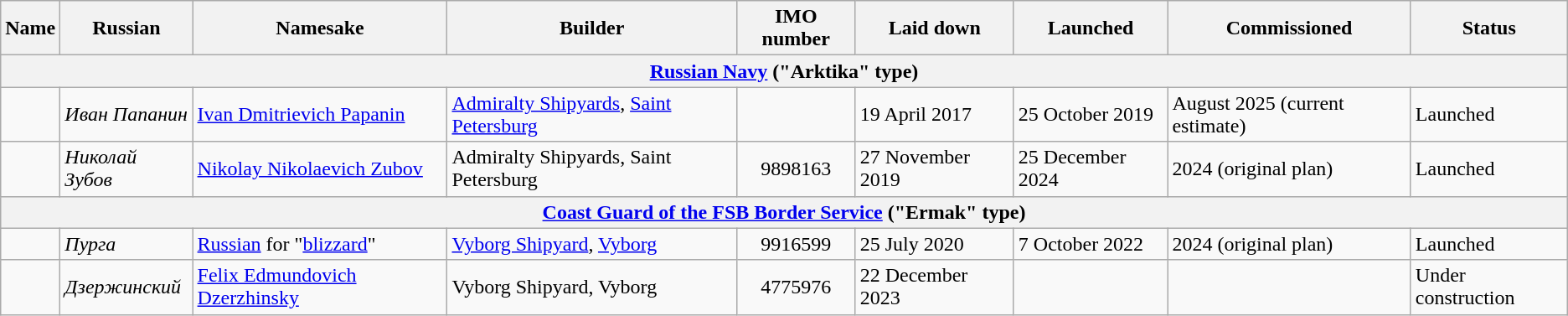<table class="wikitable">
<tr>
<th>Name</th>
<th>Russian</th>
<th>Namesake</th>
<th>Builder</th>
<th>IMO number</th>
<th>Laid down</th>
<th>Launched</th>
<th>Commissioned</th>
<th>Status</th>
</tr>
<tr>
<th colspan="9"><a href='#'>Russian Navy</a> ("Arktika" type)</th>
</tr>
<tr>
<td></td>
<td><em>Иван Папанин</em></td>
<td><a href='#'>Ivan Dmitrievich Papanin</a></td>
<td><a href='#'>Admiralty Shipyards</a>, <a href='#'>Saint Petersburg</a></td>
<td align="center"></td>
<td>19 April 2017</td>
<td>25 October 2019</td>
<td>August 2025 (current estimate)</td>
<td>Launched</td>
</tr>
<tr>
<td></td>
<td><em>Николай Зубов</em></td>
<td><a href='#'>Nikolay Nikolaevich Zubov</a></td>
<td>Admiralty Shipyards, Saint Petersburg</td>
<td align="center">9898163</td>
<td>27 November 2019</td>
<td>25 December 2024</td>
<td>2024 (original plan)</td>
<td>Launched</td>
</tr>
<tr>
<th colspan="9"><a href='#'>Coast Guard of the FSB Border Service</a> ("Ermak" type)</th>
</tr>
<tr>
<td></td>
<td><em>Пурга</em></td>
<td><a href='#'>Russian</a> for "<a href='#'>blizzard</a>"</td>
<td><a href='#'>Vyborg Shipyard</a>, <a href='#'>Vyborg</a></td>
<td align="center">9916599</td>
<td>25 July 2020</td>
<td>7 October 2022</td>
<td>2024 (original plan)</td>
<td>Launched</td>
</tr>
<tr>
<td></td>
<td><em>Дзержинский</em></td>
<td><a href='#'>Felix Edmundovich Dzerzhinsky</a></td>
<td>Vyborg Shipyard, Vyborg</td>
<td align="center">4775976</td>
<td>22 December 2023</td>
<td></td>
<td></td>
<td>Under construction</td>
</tr>
</table>
